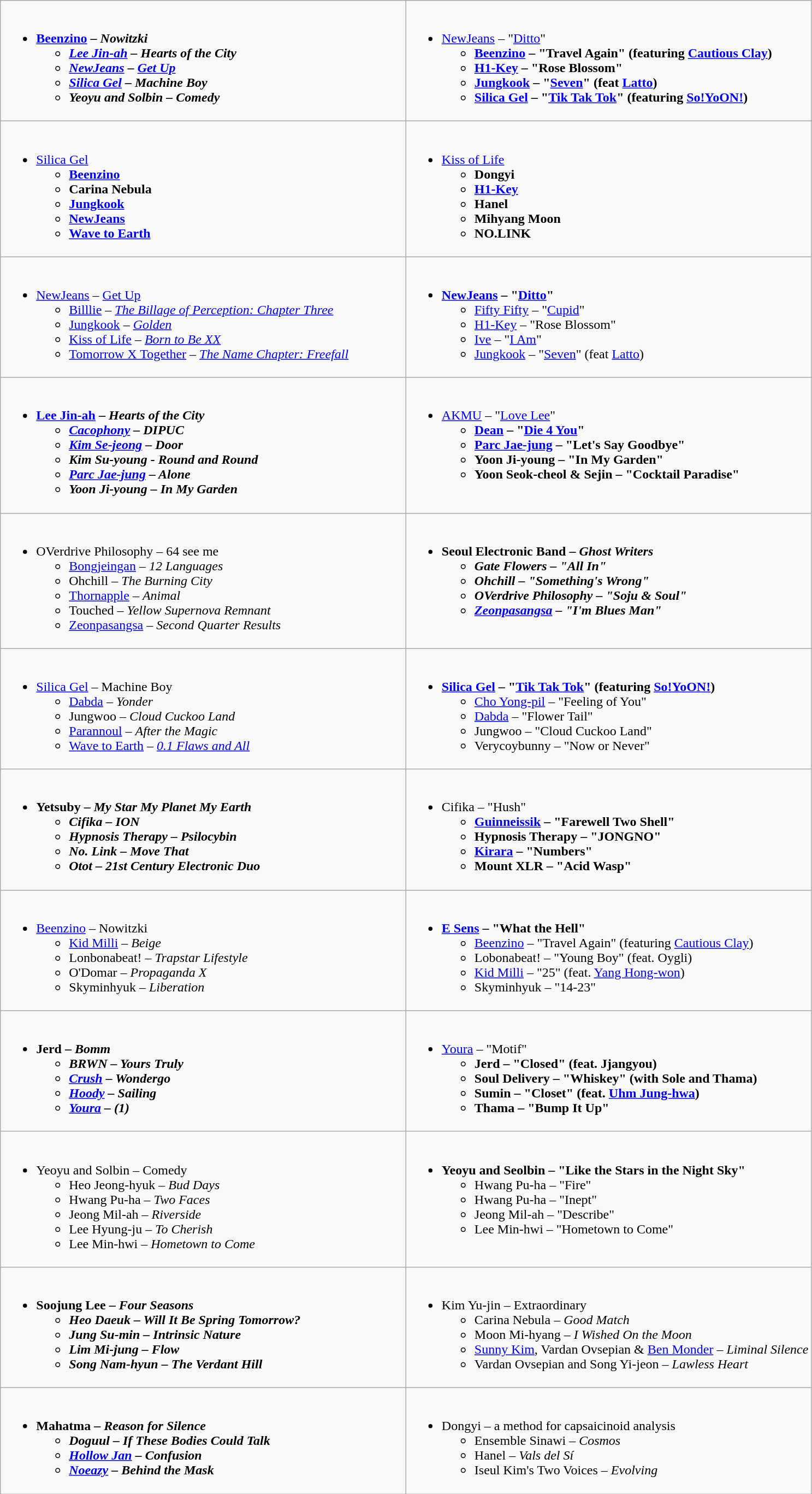<table class="wikitable">
<tr>
<td style="vertical-align:top;" width="50%"><br><ul><li><strong><a href='#'>Beenzino</a> – <em>Nowitzki<strong><em><ul><li><a href='#'>Lee Jin-ah</a> – </em>Hearts of the City<em></li><li><a href='#'>NewJeans</a> – </em><a href='#'>Get Up</a><em></li><li><a href='#'>Silica Gel</a> – </em>Machine Boy<em></li><li>Yeoyu and Solbin – </em>Comedy<em></li></ul></li></ul></td>
<td style="vertical-align:top;" width="50%"><br><ul><li></strong><a href='#'>NewJeans</a> – "<a href='#'>Ditto</a>"<strong><ul><li><a href='#'>Beenzino</a> – "Travel Again" (featuring <a href='#'>Cautious Clay</a>)</li><li><a href='#'>H1-Key</a> – "Rose Blossom"</li><li><a href='#'>Jungkook</a> – "<a href='#'>Seven</a>" (feat <a href='#'>Latto</a>)</li><li><a href='#'>Silica Gel</a> – "<a href='#'>Tik Tak Tok</a>" (featuring <a href='#'>So!YoON!</a>)</li></ul></li></ul></td>
</tr>
<tr>
<td style="vertical-align:top;" width="50%"><br><ul><li></strong><a href='#'>Silica Gel</a><strong><ul><li><a href='#'>Beenzino</a></li><li>Carina Nebula</li><li><a href='#'>Jungkook</a></li><li><a href='#'>NewJeans</a></li><li><a href='#'>Wave to Earth</a></li></ul></li></ul></td>
<td style="vertical-align:top;" width="50%"><br><ul><li></strong><a href='#'>Kiss of Life</a><strong><ul><li>Dongyi</li><li><a href='#'>H1-Key</a></li><li>Hanel</li><li>Mihyang Moon</li><li>NO.LINK</li></ul></li></ul></td>
</tr>
<tr>
<td style="vertical-align:top;" width="50%"><br><ul><li></strong><a href='#'>NewJeans</a> – </em><a href='#'>Get Up</a></em></strong><ul><li><a href='#'>Billlie</a> – <em><a href='#'>The Billage of Perception: Chapter Three</a></em></li><li><a href='#'>Jungkook</a> – <em><a href='#'>Golden</a></em></li><li><a href='#'>Kiss of Life</a> – <em><a href='#'>Born to Be XX</a></em></li><li><a href='#'>Tomorrow X Together</a> – <em><a href='#'>The Name Chapter: Freefall</a></em></li></ul></li></ul></td>
<td style="vertical-align:top;" width="50%"><br><ul><li><strong><a href='#'>NewJeans</a> – "<a href='#'>Ditto</a>"</strong><ul><li><a href='#'>Fifty Fifty</a> – "<a href='#'>Cupid</a>"</li><li><a href='#'>H1-Key</a> – "Rose Blossom"</li><li><a href='#'>Ive</a> – "<a href='#'>I Am</a>"</li><li><a href='#'>Jungkook</a> – "<a href='#'>Seven</a>" (feat <a href='#'>Latto</a>)</li></ul></li></ul></td>
</tr>
<tr>
<td style="vertical-align:top;" width="50%"><br><ul><li><strong><a href='#'>Lee Jin-ah</a> – <em>Hearts of the City<strong><em><ul><li><a href='#'>Cacophony</a> – </em>DIPUC<em></li><li><a href='#'>Kim Se-jeong</a> – </em>Door<em></li><li>Kim Su-young - </em>Round and Round<em></li><li><a href='#'>Parc Jae-jung</a> – </em>Alone<em></li><li>Yoon Ji-young – </em>In My Garden<em></li></ul></li></ul></td>
<td style="vertical-align:top;" width="50%"><br><ul><li></strong><a href='#'>AKMU</a> – "<a href='#'>Love Lee</a>"<strong><ul><li><a href='#'>Dean</a> – "<a href='#'>Die 4 You</a>"</li><li><a href='#'>Parc Jae-jung</a> – "Let's Say Goodbye"</li><li>Yoon Ji-young – "In My Garden"</li><li>Yoon Seok-cheol & Sejin – "Cocktail Paradise"</li></ul></li></ul></td>
</tr>
<tr>
<td style="vertical-align:top;" width="50%"><br><ul><li></strong>OVerdrive Philosophy – </em>64 see me</em></strong><ul><li><a href='#'>Bongjeingan</a> – <em>12 Languages</em></li><li>Ohchill – <em>The Burning City</em></li><li><a href='#'>Thornapple</a> – <em>Animal</em></li><li>Touched – <em>Yellow Supernova Remnant</em></li><li><a href='#'>Zeonpasangsa</a> – <em>Second Quarter Results</em></li></ul></li></ul></td>
<td style="vertical-align:top;" width="50%"><br><ul><li><strong>Seoul Electronic Band – <em>Ghost Writers<strong><em><ul><li>Gate Flowers – "All In"</li><li>Ohchill – "Something's Wrong"</li><li>OVerdrive Philosophy – "Soju & Soul"</li><li><a href='#'>Zeonpasangsa</a> – "I'm Blues Man"</li></ul></li></ul></td>
</tr>
<tr>
<td style="vertical-align:top;" width="50%"><br><ul><li></strong><a href='#'>Silica Gel</a> – </em>Machine Boy</em></strong><ul><li><a href='#'>Dabda</a> – <em>Yonder</em></li><li>Jungwoo – <em>Cloud Cuckoo Land</em></li><li><a href='#'>Parannoul</a> – <em>After the Magic</em></li><li><a href='#'>Wave to Earth</a> – <em><a href='#'>0.1 Flaws and All</a></em></li></ul></li></ul></td>
<td style="vertical-align:top;" width="50%"><br><ul><li><strong><a href='#'>Silica Gel</a> – "<a href='#'>Tik Tak Tok</a>" (featuring <a href='#'>So!YoON!</a>)</strong><ul><li><a href='#'>Cho Yong-pil</a> – "Feeling of You"</li><li><a href='#'>Dabda</a> – "Flower Tail"</li><li>Jungwoo – "Cloud Cuckoo Land"</li><li>Verycoybunny – "Now or Never"</li></ul></li></ul></td>
</tr>
<tr>
<td style="vertical-align:top;" width="50%"><br><ul><li><strong>Yetsuby – <em>My Star My Planet My Earth<strong><em><ul><li>Cifika – </em>ION<em></li><li>Hypnosis Therapy – </em>Psilocybin<em></li><li>No. Link – </em>Move That<em></li><li>Otot – </em>21st Century Electronic Duo<em></li></ul></li></ul></td>
<td style="vertical-align:top;" width="50%"><br><ul><li></strong>Cifika – "Hush"<strong><ul><li><a href='#'>Guinneissik</a> – "Farewell Two Shell"</li><li>Hypnosis Therapy – "JONGNO"</li><li><a href='#'>Kirara</a> – "Numbers"</li><li>Mount XLR – "Acid Wasp"</li></ul></li></ul></td>
</tr>
<tr>
<td style="vertical-align:top;" width="50%"><br><ul><li></strong><a href='#'>Beenzino</a> – </em>Nowitzki</em></strong><ul><li><a href='#'>Kid Milli</a> – <em>Beige</em></li><li>Lonbonabeat! – <em>Trapstar Lifestyle</em></li><li>O'Domar – <em>Propaganda X</em></li><li>Skyminhyuk – <em>Liberation</em></li></ul></li></ul></td>
<td style="vertical-align:top;" width="50%"><br><ul><li><strong><a href='#'>E Sens</a> – "What the Hell"</strong><ul><li><a href='#'>Beenzino</a> – "Travel Again" (featuring <a href='#'>Cautious Clay</a>)</li><li>Lobonabeat! – "Young Boy" (feat. Oygli)</li><li><a href='#'>Kid Milli</a> – "25" (feat. <a href='#'>Yang Hong-won</a>)</li><li>Skyminhyuk – "14-23"</li></ul></li></ul></td>
</tr>
<tr>
<td style="vertical-align:top;" width="50%"><br><ul><li><strong>Jerd – <em>Bomm<strong><em><ul><li>BRWN – </em>Yours Truly<em></li><li><a href='#'>Crush</a> – </em>Wondergo<em></li><li><a href='#'>Hoody</a> – </em>Sailing<em></li><li><a href='#'>Youra</a> – </em>(1)<em></li></ul></li></ul></td>
<td style="vertical-align:top" width="50%"><br><ul><li></strong><a href='#'>Youra</a> – "Motif"<strong><ul><li>Jerd – "Closed" (feat. Jjangyou)</li><li>Soul Delivery – "Whiskey" (with Sole and Thama)</li><li>Sumin – "Closet" (feat. <a href='#'>Uhm Jung-hwa</a>)</li><li>Thama – "Bump It Up"</li></ul></li></ul></td>
</tr>
<tr>
<td style="vertical-align:top;" width="50%"><br><ul><li></strong>Yeoyu and Solbin – </em>Comedy</em></strong><ul><li>Heo Jeong-hyuk – <em>Bud Days</em></li><li>Hwang Pu-ha – <em>Two Faces</em></li><li>Jeong Mil-ah – <em>Riverside</em></li><li>Lee Hyung-ju – <em>To Cherish</em></li><li>Lee Min-hwi – <em>Hometown to Come</em></li></ul></li></ul></td>
<td style="vertical-align:top;" width="50%"><br><ul><li><strong>Yeoyu and Seolbin – "Like the Stars in the Night Sky"</strong><ul><li>Hwang Pu-ha – "Fire"</li><li>Hwang Pu-ha – "Inept"</li><li>Jeong Mil-ah – "Describe"</li><li>Lee Min-hwi – "Hometown to Come"</li></ul></li></ul></td>
</tr>
<tr>
<td style="vertical-align:top;" width="50%"><br><ul><li><strong>Soojung Lee – <em>Four Seasons<strong><em><ul><li>Heo Daeuk – </em>Will It Be Spring Tomorrow?<em></li><li>Jung Su-min – </em>Intrinsic Nature<em></li><li>Lim Mi-jung – </em>Flow<em></li><li>Song Nam-hyun – </em>The Verdant Hill<em></li></ul></li></ul></td>
<td style="vertical-align:top;" width="50%"><br><ul><li></strong>Kim Yu-jin – </em>Extraordinary</em></strong><ul><li>Carina Nebula – <em>Good Match</em></li><li>Moon Mi-hyang – <em>I Wished On the Moon</em></li><li><a href='#'>Sunny Kim</a>, Vardan Ovsepian & <a href='#'>Ben Monder</a> – <em>Liminal Silence</em></li><li>Vardan Ovsepian and Song Yi-jeon – <em>Lawless Heart</em></li></ul></li></ul></td>
</tr>
<tr>
<td style="vertical-align:top;" width="50%"><br><ul><li><strong>Mahatma – <em>Reason for Silence<strong><em><ul><li>Doguul – </em>If These Bodies Could Talk<em></li><li><a href='#'>Hollow Jan</a> – </em>Confusion<em></li><li><a href='#'>Noeazy</a> – </em>Behind the Mask<em></li></ul></li></ul></td>
<td style="vertical-align:top;" width="50%"><br><ul><li></strong>Dongyi – </em>a method for capsaicinoid analysis</em></strong><ul><li>Ensemble Sinawi – <em>Cosmos</em></li><li>Hanel – <em>Vals del Sí</em></li><li>Iseul Kim's Two Voices – <em>Evolving</em></li></ul></li></ul></td>
</tr>
</table>
